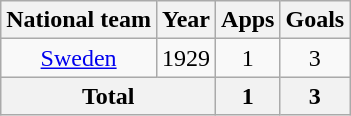<table class=wikitable style=text-align:center>
<tr>
<th>National team</th>
<th>Year</th>
<th>Apps</th>
<th>Goals</th>
</tr>
<tr>
<td rowspan="1"><a href='#'>Sweden</a></td>
<td>1929</td>
<td>1</td>
<td>3</td>
</tr>
<tr>
<th colspan="2">Total</th>
<th>1</th>
<th>3</th>
</tr>
</table>
